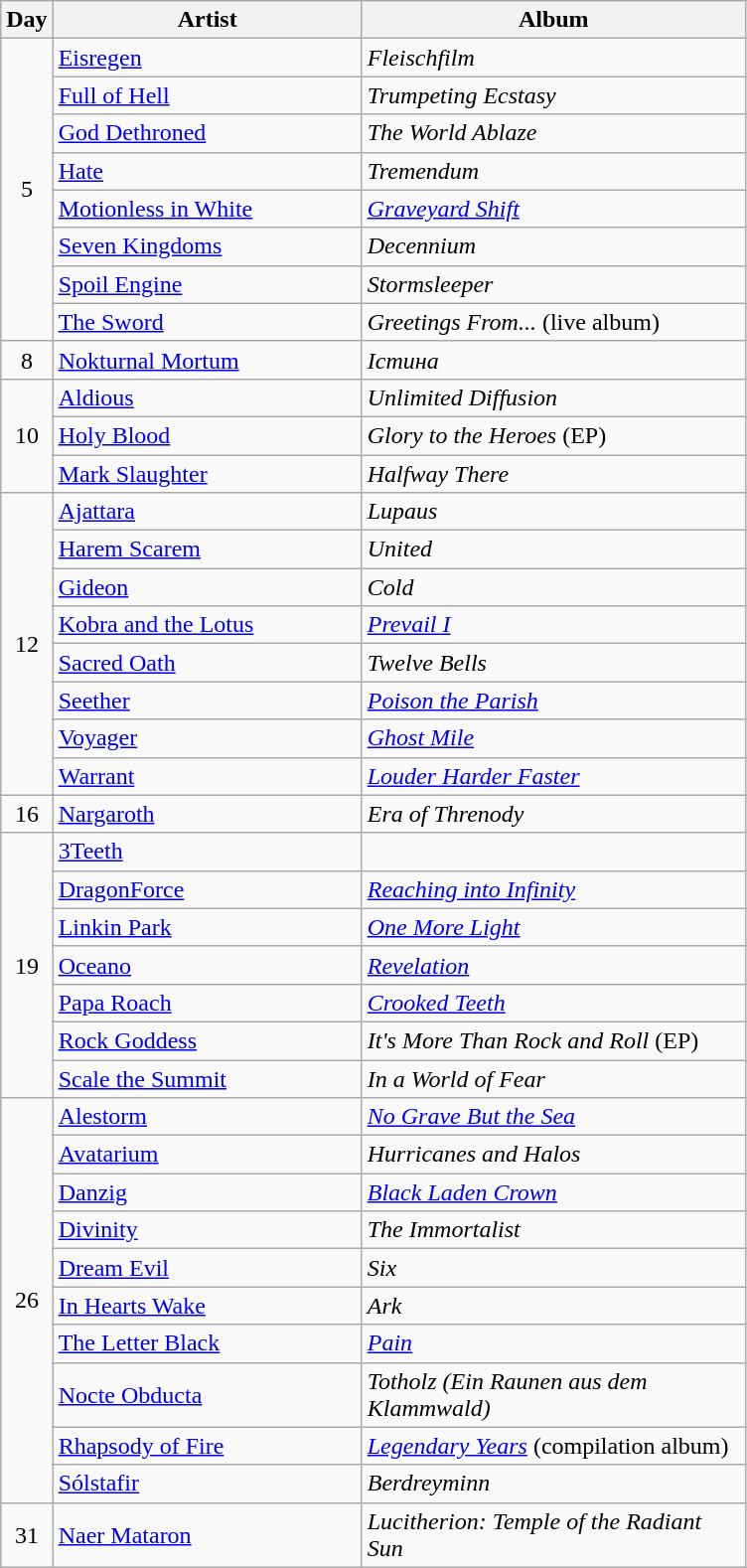<table class="wikitable">
<tr>
<th style="width:20px;">Day</th>
<th style="width:200px;">Artist</th>
<th style="width:250px;">Album</th>
</tr>
<tr>
<td rowspan="8" style="text-align:center;">5</td>
<td><a href='#'>Eisregen</a></td>
<td><em>Fleischfilm</em></td>
</tr>
<tr>
<td><a href='#'>Full of Hell</a></td>
<td><em>Trumpeting Ecstasy</em></td>
</tr>
<tr>
<td><a href='#'>God Dethroned</a></td>
<td><em>The World Ablaze</em></td>
</tr>
<tr>
<td><a href='#'>Hate</a></td>
<td><em>Tremendum</em></td>
</tr>
<tr>
<td><a href='#'>Motionless in White</a></td>
<td><em><a href='#'>Graveyard Shift</a></em></td>
</tr>
<tr>
<td><a href='#'>Seven Kingdoms</a></td>
<td><em>Decennium</em></td>
</tr>
<tr>
<td><a href='#'>Spoil Engine</a></td>
<td><em>Stormsleeper</em></td>
</tr>
<tr>
<td><a href='#'>The Sword</a></td>
<td><em>Greetings From...</em> (live album)</td>
</tr>
<tr>
<td style="text-align:center;">8</td>
<td><a href='#'>Nokturnal Mortum</a></td>
<td><em>Істина</em></td>
</tr>
<tr>
<td style="text-align:center;" rowspan="3">10</td>
<td><a href='#'>Aldious</a></td>
<td><em>Unlimited Diffusion</em></td>
</tr>
<tr>
<td><a href='#'>Holy Blood</a></td>
<td><em>Glory to the Heroes</em> (EP)</td>
</tr>
<tr>
<td><a href='#'>Mark Slaughter</a></td>
<td><em>Halfway There</em></td>
</tr>
<tr>
<td style="text-align:center;" rowspan="8">12</td>
<td><a href='#'>Ajattara</a></td>
<td><em>Lupaus</em></td>
</tr>
<tr>
<td><a href='#'>Harem Scarem</a></td>
<td><em>United</em></td>
</tr>
<tr>
<td><a href='#'>Gideon</a></td>
<td><em>Cold</em></td>
</tr>
<tr>
<td><a href='#'>Kobra and the Lotus</a></td>
<td><em><a href='#'>Prevail I</a></em></td>
</tr>
<tr>
<td><a href='#'>Sacred Oath</a></td>
<td><em>Twelve Bells</em></td>
</tr>
<tr>
<td><a href='#'>Seether</a></td>
<td><em><a href='#'>Poison the Parish</a></em></td>
</tr>
<tr>
<td><a href='#'>Voyager</a></td>
<td><em><a href='#'>Ghost Mile</a></em></td>
</tr>
<tr>
<td><a href='#'>Warrant</a></td>
<td><em><a href='#'>Louder Harder Faster</a></em></td>
</tr>
<tr>
<td style="text-align:center;">16</td>
<td><a href='#'>Nargaroth</a></td>
<td><em>Era of Threnody</em></td>
</tr>
<tr>
<td style="text-align:center;" rowspan="7">19</td>
<td><a href='#'>3Teeth</a></td>
<td><em><shutdown.exe></em></td>
</tr>
<tr>
<td><a href='#'>DragonForce</a></td>
<td><em><a href='#'>Reaching into Infinity</a></em></td>
</tr>
<tr>
<td><a href='#'>Linkin Park</a></td>
<td><em><a href='#'>One More Light</a></em></td>
</tr>
<tr>
<td><a href='#'>Oceano</a></td>
<td><em><a href='#'>Revelation</a></em></td>
</tr>
<tr>
<td><a href='#'>Papa Roach</a></td>
<td><em><a href='#'>Crooked Teeth</a></em></td>
</tr>
<tr>
<td><a href='#'>Rock Goddess</a></td>
<td><em>It's More Than Rock and Roll</em> (EP)</td>
</tr>
<tr>
<td><a href='#'>Scale the Summit</a></td>
<td><em>In a World of Fear</em></td>
</tr>
<tr>
<td style="text-align:center;" rowspan="10">26</td>
<td><a href='#'>Alestorm</a></td>
<td><em><a href='#'>No Grave But the Sea</a></em></td>
</tr>
<tr>
<td><a href='#'>Avatarium</a></td>
<td><em>Hurricanes and Halos</em></td>
</tr>
<tr>
<td><a href='#'>Danzig</a></td>
<td><em><a href='#'>Black Laden Crown</a></em></td>
</tr>
<tr>
<td><a href='#'>Divinity</a></td>
<td><em>The Immortalist</em></td>
</tr>
<tr>
<td><a href='#'>Dream Evil</a></td>
<td><em>Six</em></td>
</tr>
<tr>
<td><a href='#'>In Hearts Wake</a></td>
<td><em>Ark</em></td>
</tr>
<tr>
<td><a href='#'>The Letter Black</a></td>
<td><em><a href='#'>Pain</a></em></td>
</tr>
<tr>
<td><a href='#'>Nocte Obducta</a></td>
<td><em>Totholz (Ein Raunen aus dem Klammwald)</em></td>
</tr>
<tr>
<td><a href='#'>Rhapsody of Fire</a></td>
<td><em><a href='#'>Legendary Years</a></em> (compilation album)</td>
</tr>
<tr>
<td><a href='#'>Sólstafir</a></td>
<td><em>Berdreyminn</em></td>
</tr>
<tr>
<td style="text-align:center;">31</td>
<td><a href='#'>Naer Mataron</a></td>
<td><em>Lucitherion: Temple of the Radiant Sun</em></td>
</tr>
</table>
